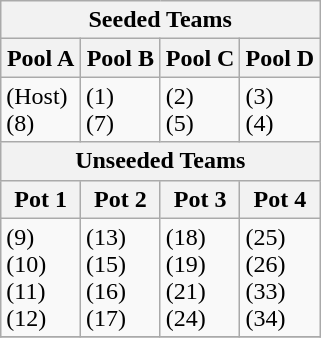<table class="wikitable">
<tr>
<th colspan=4>Seeded Teams</th>
</tr>
<tr>
<th width=25%>Pool A</th>
<th width=25%>Pool B</th>
<th width=25%>Pool C</th>
<th width=25%>Pool D</th>
</tr>
<tr>
<td> (Host) <br>  (8)</td>
<td> (1) <br>  (7)</td>
<td> (2) <br>  (5)</td>
<td> (3) <br>  (4)</td>
</tr>
<tr>
<th colspan=4>Unseeded Teams</th>
</tr>
<tr>
<th width=25%>Pot 1</th>
<th width=25%>Pot 2</th>
<th width=25%>Pot 3</th>
<th width=25%>Pot 4</th>
</tr>
<tr>
<td> (9) <br>  (10) <br>  (11) <br>  (12)</td>
<td> (13) <br>  (15) <br>  (16) <br>  (17)</td>
<td> (18) <br>  (19) <br>  (21) <br>  (24)</td>
<td> (25) <br>  (26) <br>  (33) <br>  (34)</td>
</tr>
<tr>
</tr>
</table>
